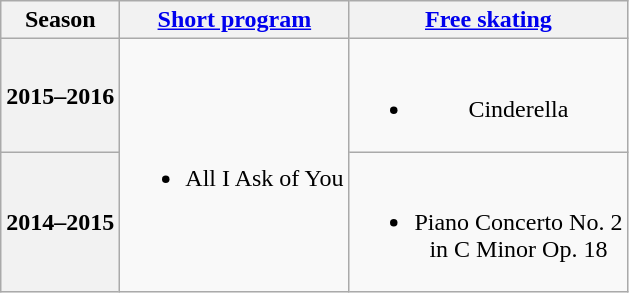<table class=wikitable style=text-align:center>
<tr>
<th>Season</th>
<th><a href='#'>Short program</a></th>
<th><a href='#'>Free skating</a></th>
</tr>
<tr>
<th>2015–2016 <br> </th>
<td rowspan="2"><br><ul><li>All I Ask of You <br></li></ul></td>
<td><br><ul><li>Cinderella <br></li></ul></td>
</tr>
<tr>
<th>2014–2015 <br> </th>
<td><br><ul><li>Piano Concerto No. 2 <br> in C Minor Op. 18 <br></li></ul></td>
</tr>
</table>
